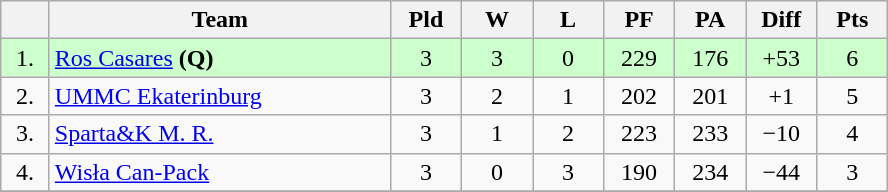<table class="wikitable" style="text-align:center">
<tr>
<th width=25></th>
<th width=220>Team</th>
<th width=40>Pld</th>
<th width=40>W</th>
<th width=40>L</th>
<th width=40>PF</th>
<th width=40>PA</th>
<th width=40>Diff</th>
<th width=40>Pts</th>
</tr>
<tr style="background:#ccffcc;">
<td>1.</td>
<td align=left> <a href='#'>Ros Casares</a> <strong>(Q)</strong></td>
<td>3</td>
<td>3</td>
<td>0</td>
<td>229</td>
<td>176</td>
<td>+53</td>
<td>6</td>
</tr>
<tr>
<td>2.</td>
<td align=left> <a href='#'>UMMC Ekaterinburg</a></td>
<td>3</td>
<td>2</td>
<td>1</td>
<td>202</td>
<td>201</td>
<td>+1</td>
<td>5</td>
</tr>
<tr>
<td>3.</td>
<td align=left> <a href='#'>Sparta&K M. R.</a></td>
<td>3</td>
<td>1</td>
<td>2</td>
<td>223</td>
<td>233</td>
<td>−10</td>
<td>4</td>
</tr>
<tr>
<td>4.</td>
<td align=left> <a href='#'>Wisła Can-Pack</a></td>
<td>3</td>
<td>0</td>
<td>3</td>
<td>190</td>
<td>234</td>
<td>−44</td>
<td>3</td>
</tr>
<tr>
</tr>
</table>
